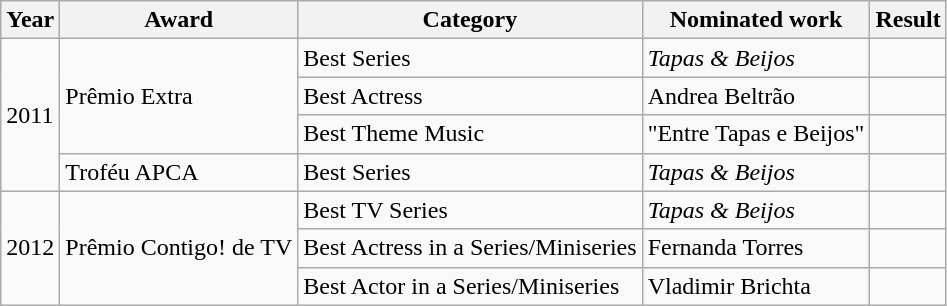<table class="wikitable">
<tr>
<th>Year</th>
<th>Award</th>
<th>Category</th>
<th>Nominated work</th>
<th>Result</th>
</tr>
<tr>
<td rowspan="4">2011</td>
<td rowspan="3">Prêmio Extra</td>
<td>Best Series</td>
<td><em>Tapas & Beijos</em></td>
<td></td>
</tr>
<tr>
<td>Best Actress</td>
<td>Andrea Beltrão</td>
<td></td>
</tr>
<tr>
<td>Best Theme Music</td>
<td>"Entre Tapas e Beijos"</td>
<td></td>
</tr>
<tr>
<td>Troféu APCA</td>
<td>Best Series</td>
<td><em>Tapas & Beijos</em></td>
<td></td>
</tr>
<tr>
<td rowspan="3">2012</td>
<td rowspan="3">Prêmio Contigo! de TV</td>
<td>Best TV Series</td>
<td><em>Tapas & Beijos</em></td>
<td></td>
</tr>
<tr>
<td>Best Actress in a Series/Miniseries</td>
<td>Fernanda Torres</td>
<td></td>
</tr>
<tr>
<td>Best Actor in a Series/Miniseries</td>
<td>Vladimir Brichta</td>
<td></td>
</tr>
</table>
